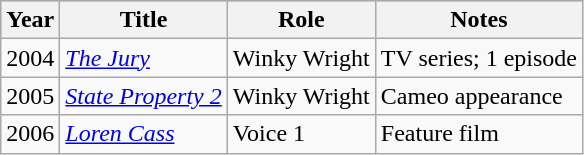<table class="wikitable">
<tr style="background:#b0c4de; text-align:center;">
<th>Year</th>
<th>Title</th>
<th>Role</th>
<th>Notes</th>
</tr>
<tr>
<td>2004</td>
<td><em><a href='#'>The Jury</a></em></td>
<td>Winky Wright</td>
<td>TV series; 1 episode</td>
</tr>
<tr>
<td>2005</td>
<td><em><a href='#'>State Property 2</a></em></td>
<td>Winky Wright</td>
<td>Cameo appearance</td>
</tr>
<tr>
<td>2006</td>
<td><em><a href='#'>Loren Cass</a></em></td>
<td>Voice 1</td>
<td>Feature film</td>
</tr>
</table>
